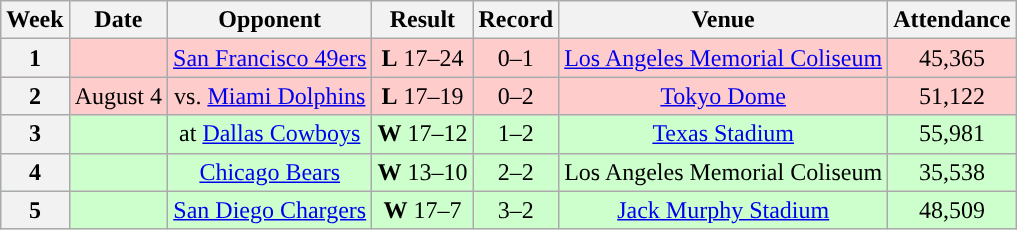<table class="wikitable" style="text-align:center">
<tr>
<th>Week</th>
<th>Date</th>
<th>Opponent</th>
<th>Result</th>
<th>Record</th>
<th>Venue</th>
<th>Attendance</th>
</tr>
<tr style="background:#fcc">
<th>1</th>
<td></td>
<td><a href='#'>San Francisco 49ers</a></td>
<td><strong>L</strong> 17–24</td>
<td>0–1</td>
<td><a href='#'>Los Angeles Memorial Coliseum</a></td>
<td>45,365</td>
</tr>
<tr style="background:#fcc">
<th>2</th>
<td>August 4</td>
<td>vs. <a href='#'>Miami Dolphins</a></td>
<td><strong>L</strong> 17–19</td>
<td>0–2</td>
<td><a href='#'>Tokyo Dome</a></td>
<td>51,122</td>
</tr>
<tr style="background:#cfc">
<th>3</th>
<td></td>
<td>at <a href='#'>Dallas Cowboys</a></td>
<td><strong>W</strong> 17–12</td>
<td>1–2</td>
<td><a href='#'>Texas Stadium</a></td>
<td>55,981</td>
</tr>
<tr style="background:#cfc">
<th>4</th>
<td></td>
<td><a href='#'>Chicago Bears</a></td>
<td><strong>W</strong> 13–10</td>
<td>2–2</td>
<td>Los Angeles Memorial Coliseum</td>
<td>35,538</td>
</tr>
<tr style="background:#cfc">
<th>5</th>
<td></td>
<td><a href='#'>San Diego Chargers</a></td>
<td><strong>W</strong> 17–7</td>
<td>3–2</td>
<td><a href='#'>Jack Murphy Stadium</a></td>
<td>48,509</td>
</tr>
</table>
